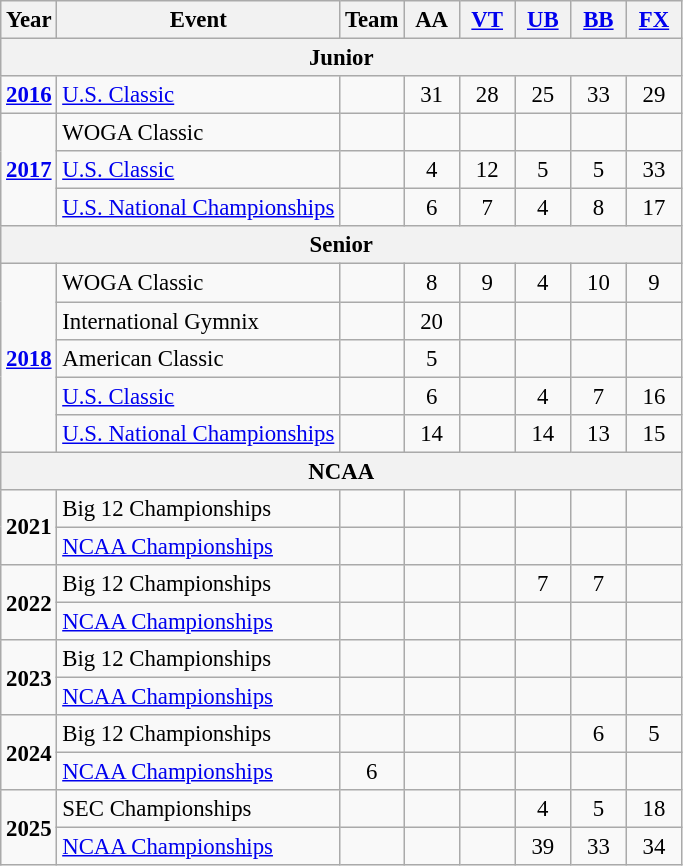<table class="wikitable" style="text-align:center; font-size:95%;">
<tr>
<th align=center>Year</th>
<th align=center>Event</th>
<th style="width:30px;">Team</th>
<th style="width:30px;">AA</th>
<th style="width:30px;"><a href='#'>VT</a></th>
<th style="width:30px;"><a href='#'>UB</a></th>
<th style="width:30px;"><a href='#'>BB</a></th>
<th style="width:30px;"><a href='#'>FX</a></th>
</tr>
<tr>
<th colspan="8">Junior</th>
</tr>
<tr>
<td rowspan="1"><strong><a href='#'>2016</a></strong></td>
<td align=left><a href='#'>U.S. Classic</a></td>
<td></td>
<td>31</td>
<td>28</td>
<td>25</td>
<td>33</td>
<td>29</td>
</tr>
<tr>
<td rowspan="3"><strong><a href='#'>2017</a></strong></td>
<td align=left>WOGA Classic</td>
<td></td>
<td></td>
<td></td>
<td></td>
<td></td>
<td></td>
</tr>
<tr>
<td align=left><a href='#'>U.S. Classic</a></td>
<td></td>
<td>4</td>
<td>12</td>
<td>5</td>
<td>5</td>
<td>33</td>
</tr>
<tr>
<td align=left><a href='#'>U.S. National Championships</a></td>
<td></td>
<td>6</td>
<td>7</td>
<td>4</td>
<td>8</td>
<td>17</td>
</tr>
<tr>
<th colspan="8">Senior</th>
</tr>
<tr>
<td rowspan="5"><strong><a href='#'>2018</a></strong></td>
<td align=left>WOGA Classic</td>
<td></td>
<td>8</td>
<td>9</td>
<td>4</td>
<td>10</td>
<td>9</td>
</tr>
<tr>
<td align=left>International Gymnix</td>
<td></td>
<td>20</td>
<td></td>
<td></td>
<td></td>
<td></td>
</tr>
<tr>
<td align=left>American Classic</td>
<td></td>
<td>5</td>
<td></td>
<td></td>
<td></td>
<td></td>
</tr>
<tr>
<td align=left><a href='#'>U.S. Classic</a></td>
<td></td>
<td>6</td>
<td></td>
<td>4</td>
<td>7</td>
<td>16</td>
</tr>
<tr>
<td align=left><a href='#'>U.S. National Championships</a></td>
<td></td>
<td>14</td>
<td></td>
<td>14</td>
<td>13</td>
<td>15</td>
</tr>
<tr>
<th colspan="8">NCAA</th>
</tr>
<tr>
<td rowspan="2"><strong>2021</strong></td>
<td align=left>Big 12 Championships</td>
<td></td>
<td></td>
<td></td>
<td></td>
<td></td>
<td></td>
</tr>
<tr>
<td align=left><a href='#'>NCAA Championships</a></td>
<td></td>
<td></td>
<td></td>
<td></td>
<td></td>
<td></td>
</tr>
<tr>
<td rowspan="2"><strong>2022</strong></td>
<td align=left>Big 12 Championships</td>
<td></td>
<td></td>
<td></td>
<td>7</td>
<td>7</td>
<td></td>
</tr>
<tr>
<td align=left><a href='#'>NCAA Championships</a></td>
<td></td>
<td></td>
<td></td>
<td></td>
<td></td>
<td></td>
</tr>
<tr>
<td rowspan="2"><strong>2023</strong></td>
<td align=left>Big 12 Championships</td>
<td></td>
<td></td>
<td></td>
<td></td>
<td></td>
<td></td>
</tr>
<tr>
<td align=left><a href='#'>NCAA Championships</a></td>
<td></td>
<td></td>
<td></td>
<td></td>
<td></td>
<td></td>
</tr>
<tr>
<td rowspan="2"><strong>2024</strong></td>
<td align=left>Big 12 Championships</td>
<td></td>
<td></td>
<td></td>
<td></td>
<td>6</td>
<td>5</td>
</tr>
<tr>
<td align=left><a href='#'>NCAA Championships</a></td>
<td>6</td>
<td></td>
<td></td>
<td></td>
<td></td>
<td></td>
</tr>
<tr>
<td rowspan="2"><strong>2025</strong></td>
<td align=left>SEC Championships</td>
<td></td>
<td></td>
<td></td>
<td>4</td>
<td>5</td>
<td>18</td>
</tr>
<tr>
<td align=left><a href='#'>NCAA Championships</a></td>
<td></td>
<td></td>
<td></td>
<td>39</td>
<td>33</td>
<td>34</td>
</tr>
</table>
